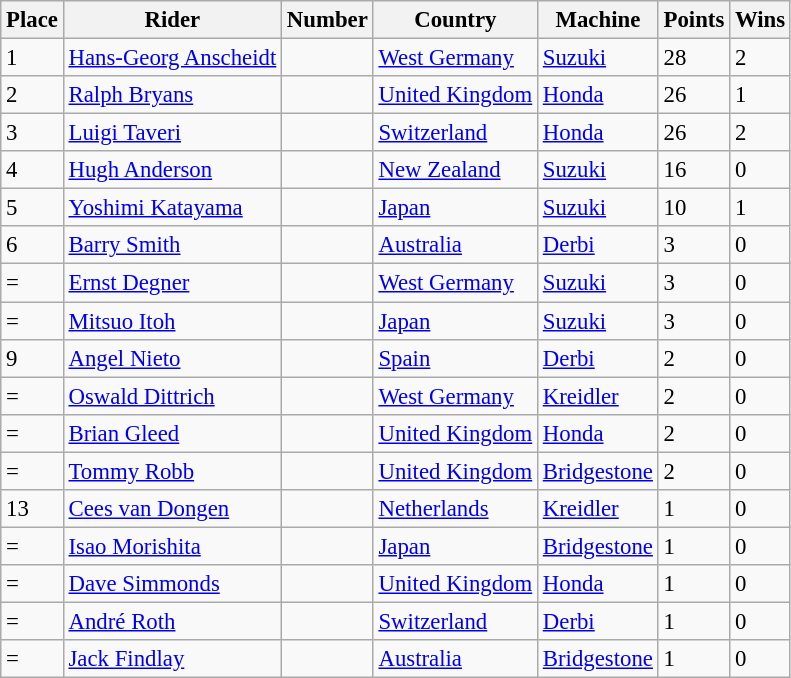<table class="wikitable" style="font-size: 95%;">
<tr>
<th>Place</th>
<th>Rider</th>
<th>Number</th>
<th>Country</th>
<th>Machine</th>
<th>Points</th>
<th>Wins</th>
</tr>
<tr>
<td>1</td>
<td> <a href='#'>Hans-Georg Anscheidt</a></td>
<td></td>
<td><a href='#'>West Germany</a></td>
<td><a href='#'>Suzuki</a></td>
<td>28</td>
<td>2</td>
</tr>
<tr>
<td>2</td>
<td> <a href='#'>Ralph Bryans</a></td>
<td></td>
<td><a href='#'>United Kingdom</a></td>
<td><a href='#'>Honda</a></td>
<td>26</td>
<td>1</td>
</tr>
<tr>
<td>3</td>
<td> <a href='#'>Luigi Taveri</a></td>
<td></td>
<td><a href='#'>Switzerland</a></td>
<td><a href='#'>Honda</a></td>
<td>26</td>
<td>2</td>
</tr>
<tr>
<td>4</td>
<td> <a href='#'>Hugh Anderson</a></td>
<td></td>
<td><a href='#'>New Zealand</a></td>
<td><a href='#'>Suzuki</a></td>
<td>16</td>
<td>0</td>
</tr>
<tr>
<td>5</td>
<td> <a href='#'>Yoshimi Katayama</a></td>
<td></td>
<td><a href='#'>Japan</a></td>
<td><a href='#'>Suzuki</a></td>
<td>10</td>
<td>1</td>
</tr>
<tr>
<td>6</td>
<td> <a href='#'>Barry Smith</a></td>
<td></td>
<td><a href='#'>Australia</a></td>
<td><a href='#'>Derbi</a></td>
<td>3</td>
<td>0</td>
</tr>
<tr>
<td>=</td>
<td> <a href='#'>Ernst Degner</a></td>
<td></td>
<td><a href='#'>West Germany</a></td>
<td><a href='#'>Suzuki</a></td>
<td>3</td>
<td>0</td>
</tr>
<tr>
<td>=</td>
<td> <a href='#'>Mitsuo Itoh</a></td>
<td></td>
<td><a href='#'>Japan</a></td>
<td><a href='#'>Suzuki</a></td>
<td>3</td>
<td>0</td>
</tr>
<tr>
<td>9</td>
<td> <a href='#'>Angel Nieto</a></td>
<td></td>
<td><a href='#'>Spain</a></td>
<td><a href='#'>Derbi</a></td>
<td>2</td>
<td>0</td>
</tr>
<tr>
<td>=</td>
<td> <a href='#'>Oswald Dittrich</a></td>
<td></td>
<td><a href='#'>West Germany</a></td>
<td><a href='#'>Kreidler</a></td>
<td>2</td>
<td>0</td>
</tr>
<tr>
<td>=</td>
<td> <a href='#'>Brian Gleed</a></td>
<td></td>
<td><a href='#'>United Kingdom</a></td>
<td><a href='#'>Honda</a></td>
<td>2</td>
<td>0</td>
</tr>
<tr>
<td>=</td>
<td> <a href='#'>Tommy Robb</a></td>
<td></td>
<td><a href='#'>United Kingdom</a></td>
<td><a href='#'>Bridgestone</a></td>
<td>2</td>
<td>0</td>
</tr>
<tr>
<td>13</td>
<td> <a href='#'>Cees van Dongen</a></td>
<td></td>
<td><a href='#'>Netherlands</a></td>
<td><a href='#'>Kreidler</a></td>
<td>1</td>
<td>0</td>
</tr>
<tr>
<td>=</td>
<td> <a href='#'>Isao Morishita</a></td>
<td></td>
<td><a href='#'>Japan</a></td>
<td><a href='#'>Bridgestone</a></td>
<td>1</td>
<td>0</td>
</tr>
<tr>
<td>=</td>
<td> <a href='#'>Dave Simmonds</a></td>
<td></td>
<td><a href='#'>United Kingdom</a></td>
<td><a href='#'>Honda</a></td>
<td>1</td>
<td>0</td>
</tr>
<tr>
<td>=</td>
<td> <a href='#'>André Roth</a></td>
<td></td>
<td><a href='#'>Switzerland</a></td>
<td><a href='#'>Derbi</a></td>
<td>1</td>
<td>0</td>
</tr>
<tr>
<td>=</td>
<td> <a href='#'>Jack Findlay</a></td>
<td></td>
<td><a href='#'>Australia</a></td>
<td><a href='#'>Bridgestone</a></td>
<td>1</td>
<td>0</td>
</tr>
</table>
